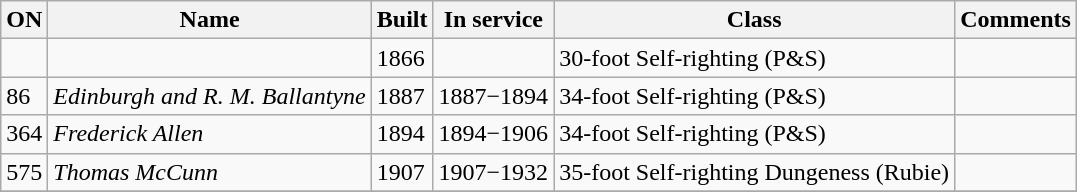<table class="wikitable">
<tr>
<th>ON</th>
<th>Name</th>
<th>Built</th>
<th>In service</th>
<th>Class</th>
<th>Comments</th>
</tr>
<tr>
<td></td>
<td></td>
<td>1866</td>
<td></td>
<td>30-foot Self-righting (P&S)</td>
<td></td>
</tr>
<tr>
<td>86</td>
<td><em>Edinburgh and R. M. Ballantyne</em></td>
<td>1887</td>
<td>1887−1894</td>
<td>34-foot Self-righting (P&S)</td>
<td></td>
</tr>
<tr>
<td>364</td>
<td><em>Frederick Allen</em></td>
<td>1894</td>
<td>1894−1906</td>
<td>34-foot Self-righting (P&S)</td>
<td></td>
</tr>
<tr>
<td>575</td>
<td><em>Thomas McCunn</em></td>
<td>1907</td>
<td>1907−1932</td>
<td>35-foot Self-righting Dungeness (Rubie)</td>
<td></td>
</tr>
<tr>
</tr>
</table>
